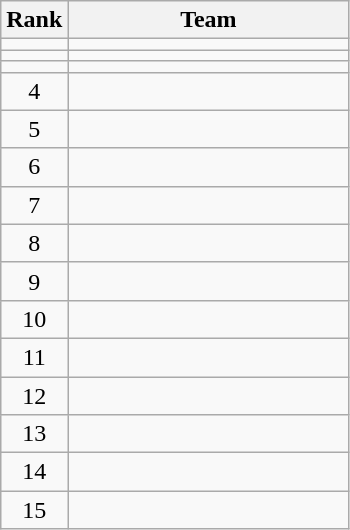<table class=wikitable style="text-align:center;">
<tr>
<th>Rank</th>
<th width=180>Team</th>
</tr>
<tr>
<td></td>
<td align=left></td>
</tr>
<tr>
<td></td>
<td align=left></td>
</tr>
<tr>
<td></td>
<td align=left></td>
</tr>
<tr>
<td>4</td>
<td align=left></td>
</tr>
<tr>
<td>5</td>
<td align=left></td>
</tr>
<tr>
<td>6</td>
<td align=left></td>
</tr>
<tr>
<td>7</td>
<td align=left></td>
</tr>
<tr>
<td>8</td>
<td align=left></td>
</tr>
<tr>
<td>9</td>
<td align=left></td>
</tr>
<tr>
<td>10</td>
<td align=left></td>
</tr>
<tr>
<td>11</td>
<td align=left></td>
</tr>
<tr>
<td>12</td>
<td align=left></td>
</tr>
<tr>
<td>13</td>
<td align=left></td>
</tr>
<tr>
<td>14</td>
<td align=left></td>
</tr>
<tr>
<td>15</td>
<td align=left></td>
</tr>
</table>
